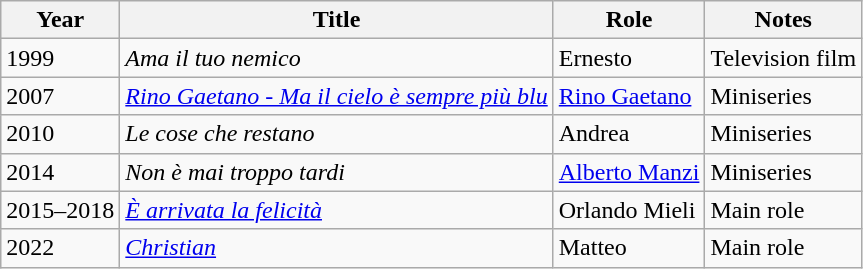<table class="wikitable">
<tr>
<th>Year</th>
<th>Title</th>
<th>Role</th>
<th>Notes</th>
</tr>
<tr>
<td>1999</td>
<td><em>Ama il tuo nemico</em></td>
<td>Ernesto</td>
<td>Television film</td>
</tr>
<tr>
<td>2007</td>
<td><em><a href='#'>Rino Gaetano - Ma il cielo è sempre più blu</a></em></td>
<td><a href='#'>Rino Gaetano</a></td>
<td>Miniseries</td>
</tr>
<tr>
<td>2010</td>
<td><em>Le cose che restano</em></td>
<td>Andrea</td>
<td>Miniseries</td>
</tr>
<tr>
<td>2014</td>
<td><em>Non è mai troppo tardi</em></td>
<td><a href='#'>Alberto Manzi</a></td>
<td>Miniseries</td>
</tr>
<tr>
<td>2015–2018</td>
<td><em><a href='#'>È arrivata la felicità</a></em></td>
<td>Orlando Mieli</td>
<td>Main role</td>
</tr>
<tr>
<td>2022</td>
<td><em><a href='#'>Christian</a></em></td>
<td>Matteo</td>
<td>Main role</td>
</tr>
</table>
